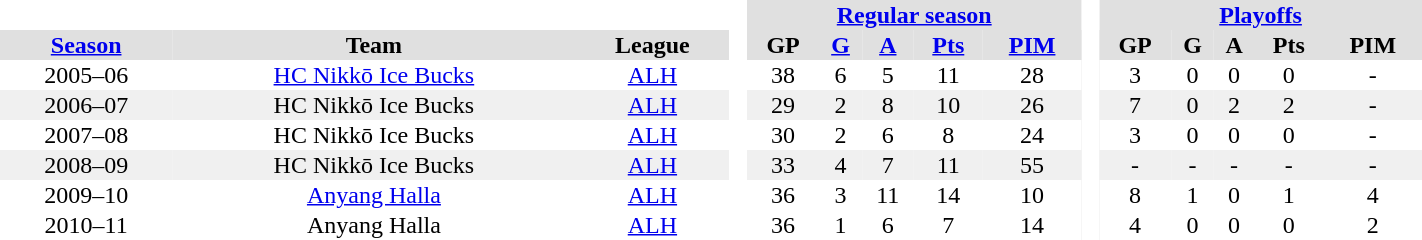<table BORDER="0" CELLPADDING="1" CELLSPACING="0" WIDTH="75%">
<tr ALIGN="center" bgcolor="#e0e0e0">
<th colspan="3" bgcolor="#ffffff"> </th>
<th rowspan="99" bgcolor="#ffffff"> </th>
<th colspan="5"><a href='#'>Regular season</a></th>
<th rowspan="99" bgcolor="#ffffff"> </th>
<th colspan="5"><a href='#'>Playoffs</a></th>
</tr>
<tr ALIGN="center" bgcolor="#e0e0e0">
<th><a href='#'>Season</a></th>
<th>Team</th>
<th>League</th>
<th>GP</th>
<th><a href='#'>G</a></th>
<th><a href='#'>A</a></th>
<th><a href='#'>Pts</a></th>
<th><a href='#'>PIM</a></th>
<th>GP</th>
<th>G</th>
<th>A</th>
<th>Pts</th>
<th>PIM</th>
</tr>
<tr ALIGN="center">
<td>2005–06</td>
<td><a href='#'>HC Nikkō Ice Bucks</a></td>
<td><a href='#'>ALH</a></td>
<td>38</td>
<td>6</td>
<td>5</td>
<td>11</td>
<td>28</td>
<td>3</td>
<td>0</td>
<td>0</td>
<td>0</td>
<td>-</td>
</tr>
<tr ALIGN="center" bgcolor="#f0f0f0">
<td>2006–07</td>
<td>HC Nikkō Ice Bucks</td>
<td><a href='#'>ALH</a></td>
<td>29</td>
<td>2</td>
<td>8</td>
<td>10</td>
<td>26</td>
<td>7</td>
<td>0</td>
<td>2</td>
<td>2</td>
<td>-</td>
</tr>
<tr ALIGN="center">
<td>2007–08</td>
<td>HC Nikkō Ice Bucks</td>
<td><a href='#'>ALH</a></td>
<td>30</td>
<td>2</td>
<td>6</td>
<td>8</td>
<td>24</td>
<td>3</td>
<td>0</td>
<td>0</td>
<td>0</td>
<td>-</td>
</tr>
<tr ALIGN="center" bgcolor="#f0f0f0">
<td>2008–09</td>
<td>HC Nikkō Ice Bucks</td>
<td><a href='#'>ALH</a></td>
<td>33</td>
<td>4</td>
<td>7</td>
<td>11</td>
<td>55</td>
<td>-</td>
<td>-</td>
<td>-</td>
<td>-</td>
<td>-</td>
</tr>
<tr ALIGN="center">
<td>2009–10</td>
<td><a href='#'>Anyang Halla</a></td>
<td><a href='#'>ALH</a></td>
<td>36</td>
<td>3</td>
<td>11</td>
<td>14</td>
<td>10</td>
<td>8</td>
<td>1</td>
<td>0</td>
<td>1</td>
<td>4</td>
</tr>
<tr ALIGN="center">
<td>2010–11</td>
<td>Anyang Halla</td>
<td><a href='#'>ALH</a></td>
<td>36</td>
<td>1</td>
<td>6</td>
<td>7</td>
<td>14</td>
<td>4</td>
<td>0</td>
<td>0</td>
<td>0</td>
<td>2</td>
</tr>
</table>
